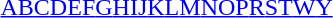<table id="toc" class="toc" summary="Class">
<tr>
<th></th>
</tr>
<tr>
<td style="text-align:center;"><a href='#'>A</a><a href='#'>B</a><a href='#'>C</a><a href='#'>D</a><a href='#'>E</a><a href='#'>F</a><a href='#'>G</a><a href='#'>H</a><a href='#'>I</a><a href='#'>J</a><a href='#'>K</a><a href='#'>L</a><a href='#'>M</a><a href='#'>N</a><a href='#'>O</a><a href='#'>P</a><a href='#'>R</a><a href='#'>S</a><a href='#'>T</a><a href='#'>W</a><a href='#'>Y</a></td>
</tr>
</table>
